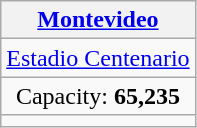<table class="wikitable" style="text-align:center">
<tr>
<th><a href='#'>Montevideo</a></th>
</tr>
<tr>
<td><a href='#'>Estadio Centenario</a></td>
</tr>
<tr>
<td>Capacity: <strong>65,235</strong></td>
</tr>
<tr>
<td></td>
</tr>
</table>
